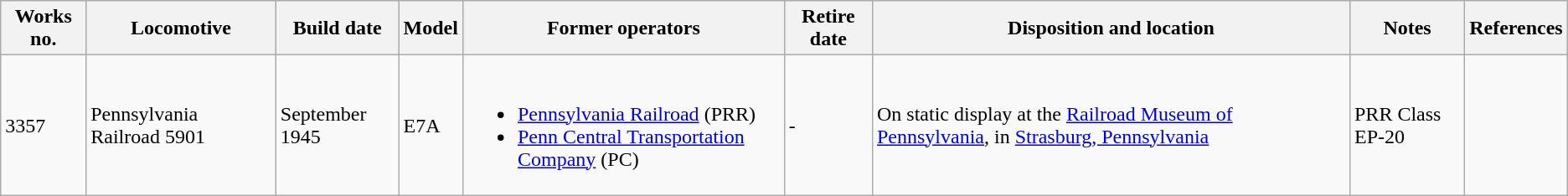<table class="wikitable">
<tr>
<th>Works no.</th>
<th>Locomotive</th>
<th>Build date</th>
<th>Model</th>
<th>Former operators</th>
<th>Retire date</th>
<th>Disposition and location</th>
<th>Notes</th>
<th>References</th>
</tr>
<tr>
<td>3357</td>
<td>Pennsylvania Railroad 5901</td>
<td>September 1945</td>
<td>E7A</td>
<td><br><ul><li><a href='#'>Pennsylvania Railroad</a> (PRR)</li><li><a href='#'>Penn Central Transportation Company</a> (PC)</li></ul></td>
<td>-</td>
<td>On static display at the <a href='#'>Railroad Museum of Pennsylvania</a>, in <a href='#'>Strasburg, Pennsylvania</a></td>
<td>PRR Class EP-20</td>
<td></td>
</tr>
</table>
